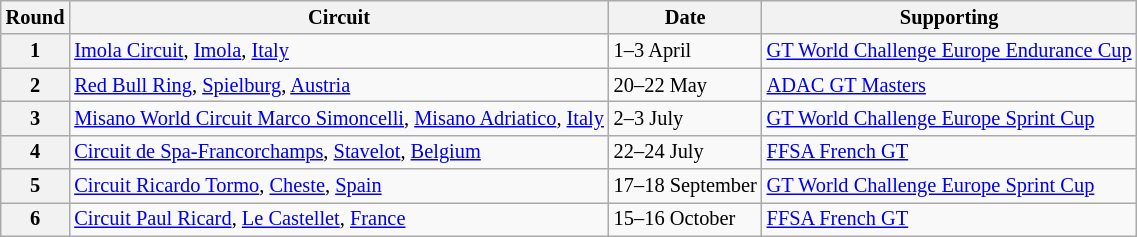<table class="wikitable" style="font-size: 85%;">
<tr>
<th>Round</th>
<th>Circuit</th>
<th>Date</th>
<th>Supporting</th>
</tr>
<tr>
<th>1</th>
<td> <a href='#'>Imola Circuit</a>, <a href='#'>Imola</a>, <a href='#'>Italy</a></td>
<td>1–3 April</td>
<td><a href='#'>GT World Challenge Europe Endurance Cup</a></td>
</tr>
<tr>
<th>2</th>
<td> <a href='#'>Red Bull Ring</a>, <a href='#'>Spielburg</a>, <a href='#'>Austria</a></td>
<td>20–22 May</td>
<td><a href='#'>ADAC GT Masters</a></td>
</tr>
<tr>
<th>3</th>
<td> <a href='#'>Misano World Circuit Marco Simoncelli</a>, <a href='#'>Misano Adriatico</a>, <a href='#'>Italy</a></td>
<td>2–3 July</td>
<td><a href='#'>GT World Challenge Europe Sprint Cup</a></td>
</tr>
<tr>
<th>4</th>
<td> <a href='#'>Circuit de Spa-Francorchamps</a>, <a href='#'>Stavelot</a>, <a href='#'>Belgium</a></td>
<td>22–24 July</td>
<td><a href='#'>FFSA French GT</a></td>
</tr>
<tr>
<th>5</th>
<td> <a href='#'>Circuit Ricardo Tormo</a>, <a href='#'>Cheste</a>, <a href='#'>Spain</a></td>
<td>17–18 September</td>
<td><a href='#'>GT World Challenge Europe Sprint Cup</a></td>
</tr>
<tr>
<th>6</th>
<td> <a href='#'>Circuit Paul Ricard</a>, <a href='#'>Le Castellet</a>, <a href='#'>France</a></td>
<td>15–16 October</td>
<td><a href='#'>FFSA French GT</a></td>
</tr>
</table>
